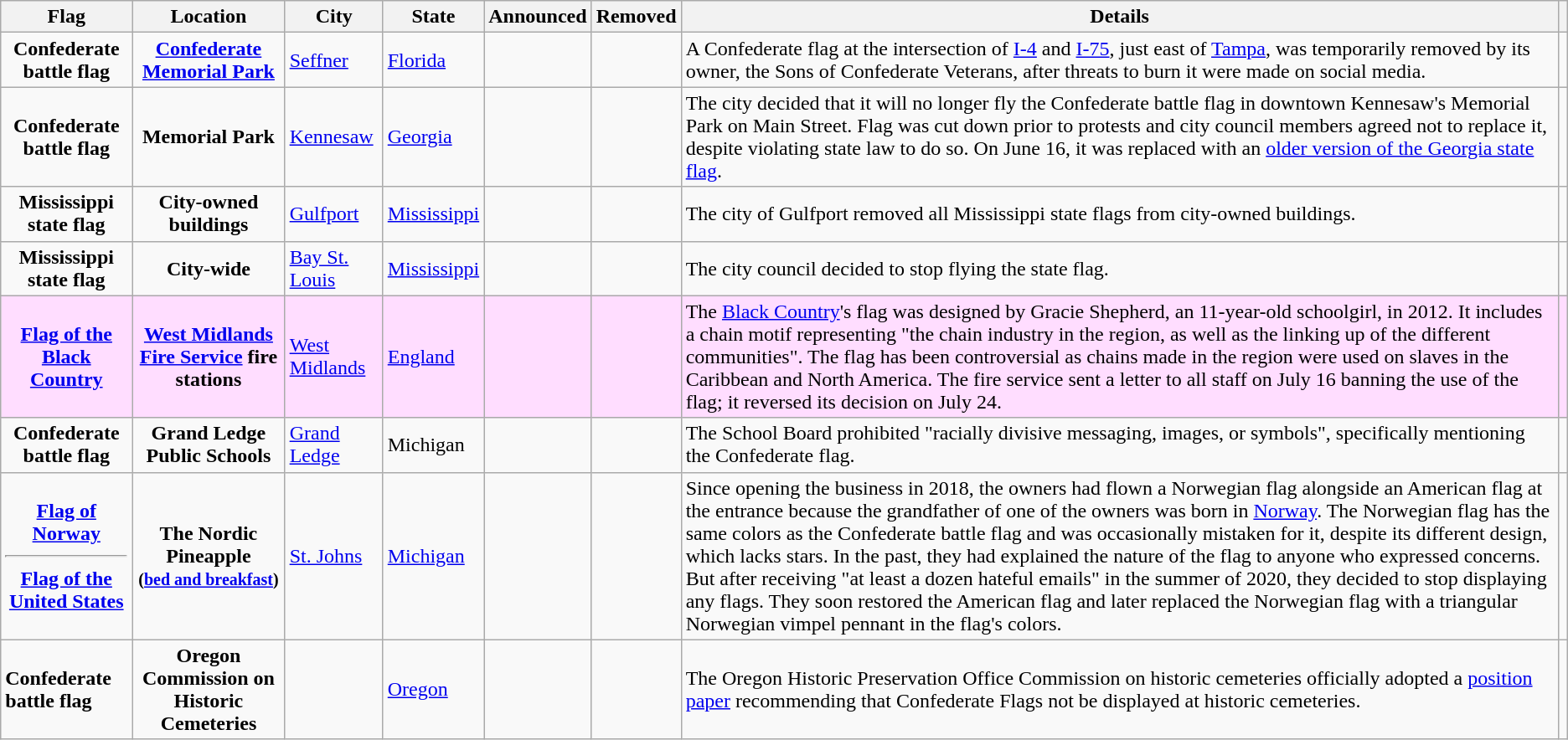<table class="wikitable sortable" style="text-align:left">
<tr>
<th>Flag</th>
<th>Location</th>
<th>City</th>
<th>State</th>
<th>Announced</th>
<th>Removed</th>
<th>Details</th>
<th class="unsortable"></th>
</tr>
<tr>
<td style="text-align: center; font-weight: bold"> Confederate battle flag</td>
<td style="text-align: center; font-weight: bold"><a href='#'>Confederate Memorial Park</a></td>
<td><a href='#'>Seffner</a></td>
<td><a href='#'>Florida</a></td>
<td></td>
<td></td>
<td>A  Confederate flag at the intersection of <a href='#'>I-4</a> and <a href='#'>I-75</a>, just east of <a href='#'>Tampa</a>, was temporarily removed by its owner, the Sons of Confederate Veterans, after threats to burn it were made on social media.</td>
<td></td>
</tr>
<tr>
<td style="text-align: center; font-weight: bold"> Confederate battle flag</td>
<td style="text-align: center; font-weight: bold">Memorial Park</td>
<td><a href='#'>Kennesaw</a></td>
<td><a href='#'>Georgia</a></td>
<td></td>
<td></td>
<td>The city decided that it will no longer fly the Confederate battle flag in downtown Kennesaw's Memorial Park on Main Street. Flag was cut down prior to protests and city council members agreed not to replace it, despite violating state law to do so. On June 16, it was replaced with an <a href='#'>older version of the Georgia state flag</a>.</td>
<td><br></td>
</tr>
<tr>
<td style="text-align: center; font-weight: bold"> Mississippi state flag</td>
<td style="text-align: center; font-weight: bold">City-owned buildings</td>
<td><a href='#'>Gulfport</a></td>
<td><a href='#'>Mississippi</a></td>
<td></td>
<td></td>
<td>The city of Gulfport removed all Mississippi state flags from city-owned buildings.</td>
<td></td>
</tr>
<tr>
<td style="text-align: center; font-weight: bold"> Mississippi state flag</td>
<td style="text-align: center; font-weight: bold">City-wide</td>
<td><a href='#'>Bay St. Louis</a></td>
<td><a href='#'>Mississippi</a></td>
<td></td>
<td></td>
<td>The city council decided to stop flying the state flag.</td>
<td></td>
</tr>
<tr style="background-color: #FDF">
<td style="text-align: center; font-weight: bold"> <a href='#'>Flag of the Black Country</a></td>
<td style="text-align: center; font-weight: bold"><a href='#'>West Midlands Fire Service</a> fire stations</td>
<td><a href='#'>West Midlands</a></td>
<td><a href='#'>England</a></td>
<td></td>
<td></td>
<td>The <a href='#'>Black Country</a>'s flag was designed by Gracie Shepherd, an 11-year-old schoolgirl, in 2012. It includes a chain motif representing "the chain industry in the region, as well as the linking up of the different communities". The flag has been controversial as chains made in the region were used on slaves in the Caribbean and North America. The fire service sent a letter to all staff on July 16 banning the use of the flag; it reversed its decision on July 24.</td>
<td><br><br><br></td>
</tr>
<tr>
<td style="text-align: center; font-weight: bold"> Confederate battle flag</td>
<td style="text-align: center; font-weight: bold">Grand Ledge Public Schools</td>
<td><a href='#'>Grand Ledge</a></td>
<td>Michigan</td>
<td></td>
<td></td>
<td>The School Board prohibited "racially divisive messaging, images, or symbols", specifically mentioning the Confederate flag.</td>
<td></td>
</tr>
<tr>
<td style="text-align: center"> <strong><a href='#'>Flag of Norway</a></strong><hr> <strong><a href='#'>Flag of the United States</a></strong></td>
<td style="text-align: center"><strong>The Nordic Pineapple<br><small>(<a href='#'>bed and breakfast</a>)</small></strong></td>
<td><a href='#'>St. Johns</a></td>
<td><a href='#'>Michigan</a></td>
<td></td>
<td></td>
<td>Since opening the business in 2018, the owners had flown a Norwegian flag alongside an American flag at the entrance because the grandfather of one of the owners was born in <a href='#'>Norway</a>. The Norwegian flag has the same colors as the Confederate battle flag and was occasionally mistaken for it, despite its different design, which lacks stars. In the past, they had explained the nature of the flag to anyone who expressed concerns. But after receiving "at least a dozen hateful emails" in the summer of 2020, they decided to stop displaying any flags. They soon restored the American flag and later replaced the Norwegian flag with a triangular Norwegian vimpel pennant in the flag's colors.</td>
<td><br><br></td>
</tr>
<tr>
<td> <strong>Confederate battle flag</strong></td>
<td style="text-align: center"><strong>Oregon Commission on Historic Cemeteries</strong></td>
<td></td>
<td><a href='#'>Oregon</a></td>
<td></td>
<td></td>
<td>The Oregon Historic Preservation Office Commission on historic cemeteries officially adopted a <a href='#'>position paper</a> recommending that Confederate Flags not be displayed at historic cemeteries.</td>
<td></td>
</tr>
</table>
